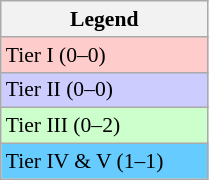<table class="wikitable" style="font-size:90%;" width=11%>
<tr>
<th>Legend</th>
</tr>
<tr>
<td style="background:#fcc;">Tier I (0–0)</td>
</tr>
<tr>
<td style="background:#ccf;">Tier II (0–0)</td>
</tr>
<tr>
<td style="background:#cfc;">Tier III (0–2)</td>
</tr>
<tr>
<td style="background:#6cf;">Tier IV & V (1–1)</td>
</tr>
</table>
